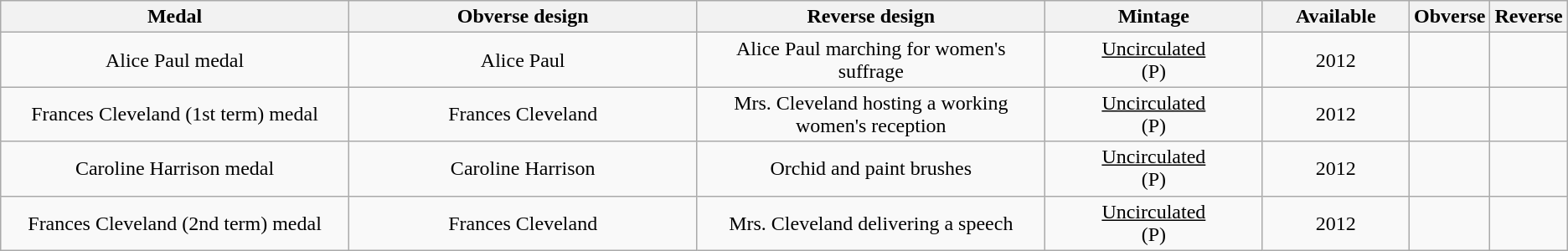<table class="wikitable">
<tr>
<th width="25%">Medal</th>
<th width="25%">Obverse design</th>
<th width="25%">Reverse design</th>
<th width="15%">Mintage</th>
<th width="10%">Available</th>
<th>Obverse</th>
<th>Reverse</th>
</tr>
<tr>
<td align="center">Alice Paul medal</td>
<td align="center">Alice Paul</td>
<td align="center">Alice Paul marching for women's suffrage</td>
<td align="center"><u>Uncirculated</u><br> (P)</td>
<td align="center">2012</td>
<td></td>
<td></td>
</tr>
<tr>
<td align="center">Frances Cleveland (1st term) medal</td>
<td align="center">Frances Cleveland</td>
<td align="center">Mrs. Cleveland hosting a working women's reception</td>
<td align="center"><u>Uncirculated</u><br> (P)</td>
<td align="center">2012</td>
<td></td>
<td></td>
</tr>
<tr>
<td align="center">Caroline Harrison medal</td>
<td align="center">Caroline Harrison</td>
<td align="center">Orchid and paint brushes</td>
<td align="center"><u>Uncirculated</u><br> (P)</td>
<td align="center">2012</td>
<td></td>
<td></td>
</tr>
<tr>
<td align="center">Frances Cleveland (2nd term) medal</td>
<td align="center">Frances Cleveland</td>
<td align="center">Mrs. Cleveland delivering a speech</td>
<td align="center"><u>Uncirculated</u><br> (P)</td>
<td align="center">2012</td>
<td></td>
<td></td>
</tr>
</table>
